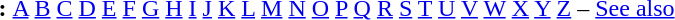<table id="toc" border="0">
<tr>
<th>:</th>
<td><a href='#'>A</a> <a href='#'>B</a> <a href='#'>C</a> <a href='#'>D</a> <a href='#'>E</a> <a href='#'>F</a> <a href='#'>G</a> <a href='#'>H</a> <a href='#'>I</a> <a href='#'>J</a> <a href='#'>K</a> <a href='#'>L</a> <a href='#'>M</a> <a href='#'>N</a> <a href='#'>O</a> <a href='#'>P</a> <a href='#'>Q</a> <a href='#'>R</a> <a href='#'>S</a> <a href='#'>T</a> <a href='#'>U</a> <a href='#'>V</a> <a href='#'>W</a> <a href='#'>X</a> <a href='#'>Y</a>  <a href='#'>Z</a> – <a href='#'>See also</a></td>
</tr>
</table>
